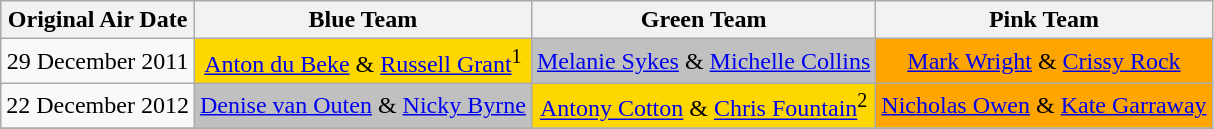<table class="wikitable" style="text-align:center;">
<tr>
<th>Original Air Date</th>
<th>Blue Team</th>
<th>Green Team</th>
<th>Pink Team</th>
</tr>
<tr>
<td>29 December 2011</td>
<td bgcolor="gold"><a href='#'>Anton du Beke</a> & <a href='#'>Russell Grant</a><sup>1</sup></td>
<td bgcolor="silver"><a href='#'>Melanie Sykes</a> & <a href='#'>Michelle Collins</a></td>
<td bgcolor="orange"><a href='#'>Mark Wright</a> & <a href='#'>Crissy Rock</a></td>
</tr>
<tr>
<td>22 December 2012</td>
<td bgcolor="silver"><a href='#'>Denise van Outen</a> & <a href='#'>Nicky Byrne</a></td>
<td bgcolor="gold"><a href='#'>Antony Cotton</a> & <a href='#'>Chris Fountain</a><sup>2</sup></td>
<td bgcolor="orange"><a href='#'>Nicholas Owen</a> & <a href='#'>Kate Garraway</a></td>
</tr>
<tr>
</tr>
</table>
